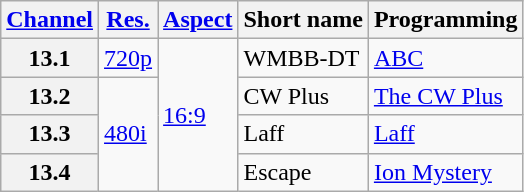<table class="wikitable">
<tr>
<th scope = "col"><a href='#'>Channel</a></th>
<th scope = "col"><a href='#'>Res.</a></th>
<th scope = "col"><a href='#'>Aspect</a></th>
<th scope = "col">Short name</th>
<th scope = "col">Programming</th>
</tr>
<tr>
<th scope = "row">13.1</th>
<td><a href='#'>720p</a></td>
<td rowspan=4><a href='#'>16:9</a></td>
<td>WMBB-DT</td>
<td><a href='#'>ABC</a></td>
</tr>
<tr>
<th scope = "row">13.2</th>
<td rowspan=3><a href='#'>480i</a></td>
<td>CW Plus</td>
<td><a href='#'>The CW Plus</a></td>
</tr>
<tr>
<th scope = "row">13.3</th>
<td>Laff</td>
<td><a href='#'>Laff</a></td>
</tr>
<tr>
<th scope = "row">13.4</th>
<td>Escape</td>
<td><a href='#'>Ion Mystery</a></td>
</tr>
</table>
